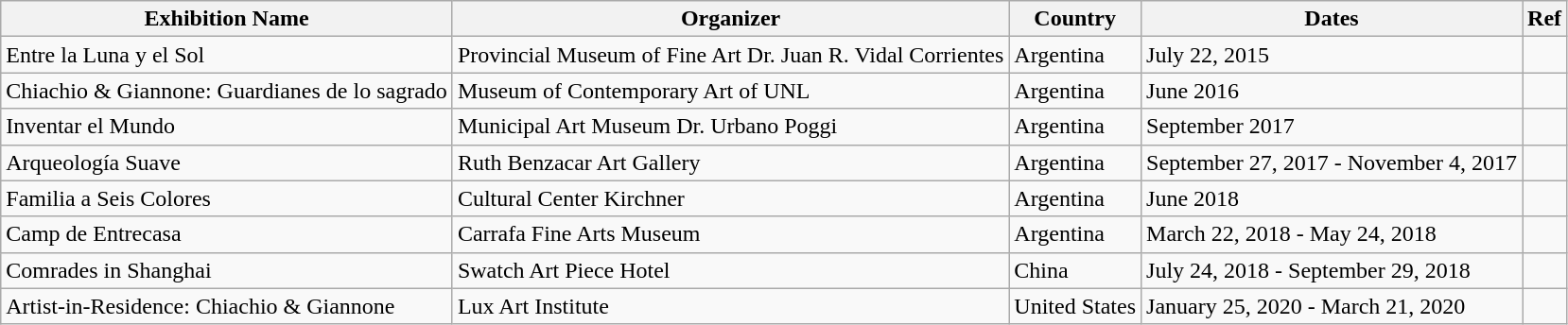<table class="wikitable">
<tr>
<th>Exhibition Name</th>
<th>Organizer</th>
<th>Country</th>
<th>Dates</th>
<th>Ref</th>
</tr>
<tr>
<td>Entre la Luna y el Sol</td>
<td>Provincial Museum of Fine Art Dr. Juan R. Vidal Corrientes</td>
<td>Argentina</td>
<td>July 22, 2015</td>
<td></td>
</tr>
<tr>
<td>Chiachio & Giannone: Guardianes de lo sagrado</td>
<td>Museum of Contemporary Art of UNL</td>
<td>Argentina</td>
<td>June 2016</td>
<td></td>
</tr>
<tr>
<td>Inventar el Mundo</td>
<td>Municipal Art Museum Dr. Urbano Poggi</td>
<td>Argentina</td>
<td>September 2017</td>
<td></td>
</tr>
<tr>
<td>Arqueología Suave</td>
<td>Ruth Benzacar Art Gallery</td>
<td>Argentina</td>
<td>September 27, 2017 - November 4, 2017</td>
<td></td>
</tr>
<tr>
<td>Familia a Seis Colores</td>
<td>Cultural Center Kirchner</td>
<td>Argentina</td>
<td>June 2018</td>
<td></td>
</tr>
<tr>
<td>Camp de Entrecasa</td>
<td>Carrafa Fine Arts Museum</td>
<td>Argentina</td>
<td>March 22, 2018 - May 24, 2018</td>
<td></td>
</tr>
<tr>
<td>Comrades in Shanghai</td>
<td>Swatch Art Piece Hotel</td>
<td>China</td>
<td>July 24, 2018 - September 29, 2018</td>
<td></td>
</tr>
<tr>
<td>Artist-in-Residence: Chiachio & Giannone</td>
<td>Lux Art Institute</td>
<td>United States</td>
<td>January 25, 2020 - March 21, 2020</td>
<td></td>
</tr>
</table>
